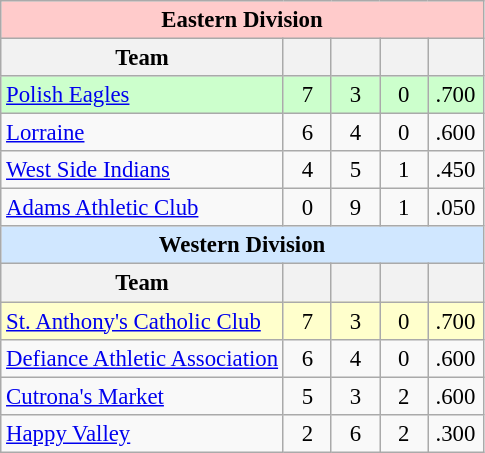<table class="wikitable" style="font-size:95%; text-align:center">
<tr>
<th colspan="10" style="background-color: #FFCBCB;text-align:center;vertical-align:middle;">Eastern Division</th>
</tr>
<tr>
<th>Team</th>
<th width="25"></th>
<th width="25"></th>
<th width="25"></th>
<th width="30"></th>
</tr>
<tr style="background:#cfc;">
<td style="text-align:left;"><a href='#'>Polish Eagles</a></td>
<td>7</td>
<td>3</td>
<td>0</td>
<td>.700</td>
</tr>
<tr>
<td style="text-align:left;"><a href='#'>Lorraine</a></td>
<td>6</td>
<td>4</td>
<td>0</td>
<td>.600</td>
</tr>
<tr>
<td style="text-align:left;"><a href='#'>West Side Indians</a></td>
<td>4</td>
<td>5</td>
<td>1</td>
<td>.450</td>
</tr>
<tr>
<td style="text-align:left;"><a href='#'>Adams Athletic Club</a></td>
<td>0</td>
<td>9</td>
<td>1</td>
<td>.050</td>
</tr>
<tr>
<th colspan="10" style="background-color: #D0E7FF;text-align:center;vertical-align:middle;">Western Division</th>
</tr>
<tr>
<th>Team</th>
<th width="25"></th>
<th width="25"></th>
<th width="25"></th>
<th width="30"></th>
</tr>
<tr style="background:#ffc;">
<td style="text-align:left;"><a href='#'>St. Anthony's Catholic Club</a></td>
<td>7</td>
<td>3</td>
<td>0</td>
<td>.700</td>
</tr>
<tr>
<td style="text-align:left;"><a href='#'>Defiance Athletic Association</a></td>
<td>6</td>
<td>4</td>
<td>0</td>
<td>.600</td>
</tr>
<tr>
<td style="text-align:left;"><a href='#'>Cutrona's Market</a></td>
<td>5</td>
<td>3</td>
<td>2</td>
<td>.600</td>
</tr>
<tr>
<td style="text-align:left;"><a href='#'>Happy Valley</a></td>
<td>2</td>
<td>6</td>
<td>2</td>
<td>.300</td>
</tr>
</table>
